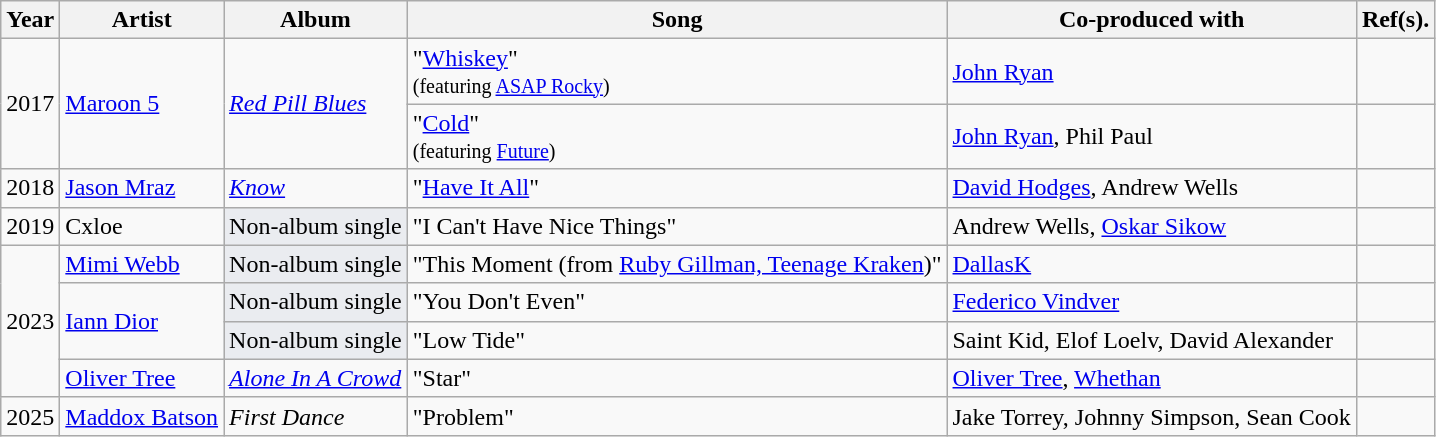<table class="wikitable">
<tr>
<th>Year</th>
<th>Artist</th>
<th>Album</th>
<th>Song</th>
<th>Co-produced with</th>
<th>Ref(s).</th>
</tr>
<tr>
<td rowspan="2">2017</td>
<td rowspan="2"><a href='#'>Maroon 5</a></td>
<td rowspan="2"><em><a href='#'>Red Pill Blues</a></em></td>
<td>"<a href='#'>Whiskey</a>"<br><small>(featuring <a href='#'>ASAP Rocky</a>)</small></td>
<td><a href='#'>John Ryan</a></td>
<td></td>
</tr>
<tr>
<td>"<a href='#'>Cold</a>"<br><small>(featuring <a href='#'>Future</a>)</small></td>
<td><a href='#'>John Ryan</a>, Phil Paul</td>
<td></td>
</tr>
<tr>
<td>2018</td>
<td><a href='#'>Jason Mraz</a></td>
<td><a href='#'><em>Know</em></a></td>
<td>"<a href='#'>Have It All</a>"</td>
<td><a href='#'>David Hodges</a>, Andrew Wells</td>
<td></td>
</tr>
<tr>
<td>2019</td>
<td>Cxloe</td>
<td style="background: #EAECF0; text-align:center;">Non-album single</td>
<td>"I Can't Have Nice Things"</td>
<td>Andrew Wells, <a href='#'>Oskar Sikow</a></td>
<td></td>
</tr>
<tr>
<td rowspan="4">2023</td>
<td><a href='#'>Mimi Webb</a></td>
<td style="background: #EAECF0; text-align:center;">Non-album single</td>
<td>"This Moment (from <a href='#'>Ruby Gillman, Teenage Kraken</a>)"</td>
<td><a href='#'>DallasK</a></td>
<td></td>
</tr>
<tr>
<td rowspan="2"><a href='#'>Iann Dior</a></td>
<td style="background: #EAECF0; text-align:center;">Non-album single</td>
<td>"You Don't Even"</td>
<td><a href='#'>Federico Vindver</a></td>
<td></td>
</tr>
<tr>
<td style="background: #EAECF0; text-align:center;">Non-album single</td>
<td>"Low Tide"</td>
<td>Saint Kid, Elof Loelv, David Alexander</td>
<td></td>
</tr>
<tr>
<td><a href='#'>Oliver Tree</a></td>
<td><a href='#'><em>Alone In A Crowd</em></a></td>
<td>"Star"</td>
<td><a href='#'>Oliver Tree</a>, <a href='#'>Whethan</a></td>
<td></td>
</tr>
<tr>
<td>2025</td>
<td><a href='#'>Maddox Batson</a></td>
<td><em>First Dance</em></td>
<td>"Problem"</td>
<td>Jake Torrey, Johnny Simpson, Sean Cook</td>
<td></td>
</tr>
</table>
